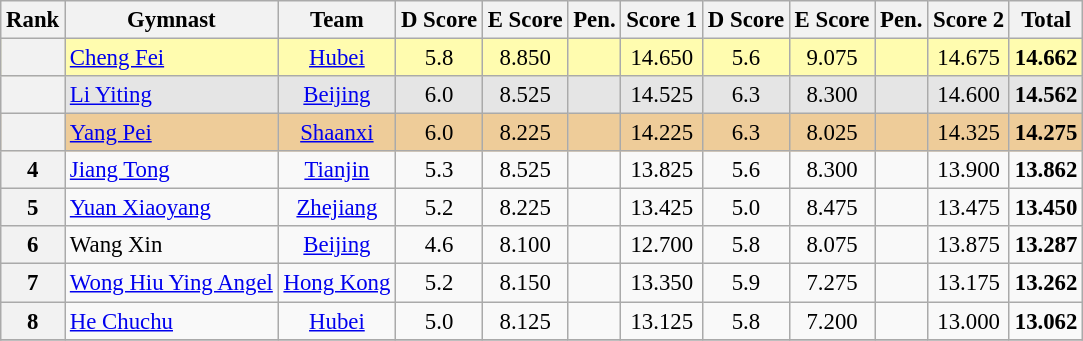<table class="wikitable sortable" style="text-align:center; font-size:95%">
<tr>
<th>Rank</th>
<th>Gymnast</th>
<th>Team</th>
<th>D Score</th>
<th>E Score</th>
<th>Pen.</th>
<th>Score 1</th>
<th>D Score</th>
<th>E Score</th>
<th>Pen.</th>
<th>Score 2</th>
<th>Total</th>
</tr>
<tr bgcolor=fffcaf>
<th scope=row style="text-align:center"></th>
<td align=left><a href='#'>Cheng Fei</a></td>
<td><a href='#'>Hubei</a></td>
<td>5.8</td>
<td>8.850</td>
<td></td>
<td>14.650</td>
<td>5.6</td>
<td>9.075</td>
<td></td>
<td>14.675</td>
<td><strong>14.662</strong></td>
</tr>
<tr bgcolor=e5e5e5>
<th scope=row style="text-align:center"></th>
<td align=left><a href='#'>Li Yiting</a></td>
<td><a href='#'>Beijing</a></td>
<td>6.0</td>
<td>8.525</td>
<td></td>
<td>14.525</td>
<td>6.3</td>
<td>8.300</td>
<td></td>
<td>14.600</td>
<td><strong>14.562</strong></td>
</tr>
<tr bgcolor=eecc99>
<th scope=row style="text-align:center"></th>
<td align=left><a href='#'>Yang Pei</a></td>
<td><a href='#'>Shaanxi</a></td>
<td>6.0</td>
<td>8.225</td>
<td></td>
<td>14.225</td>
<td>6.3</td>
<td>8.025</td>
<td></td>
<td>14.325</td>
<td><strong>14.275</strong></td>
</tr>
<tr>
<th scope=row style="text-align:center">4</th>
<td align=left><a href='#'>Jiang Tong</a></td>
<td><a href='#'>Tianjin</a></td>
<td>5.3</td>
<td>8.525</td>
<td></td>
<td>13.825</td>
<td>5.6</td>
<td>8.300</td>
<td></td>
<td>13.900</td>
<td><strong>13.862</strong></td>
</tr>
<tr>
<th scope=row style="text-align:center">5</th>
<td align=left><a href='#'>Yuan Xiaoyang</a></td>
<td><a href='#'>Zhejiang</a></td>
<td>5.2</td>
<td>8.225</td>
<td></td>
<td>13.425</td>
<td>5.0</td>
<td>8.475</td>
<td></td>
<td>13.475</td>
<td><strong>13.450</strong></td>
</tr>
<tr>
<th scope=row style="text-align:center">6</th>
<td align=left>Wang Xin</td>
<td><a href='#'>Beijing</a></td>
<td>4.6</td>
<td>8.100</td>
<td></td>
<td>12.700</td>
<td>5.8</td>
<td>8.075</td>
<td></td>
<td>13.875</td>
<td><strong>13.287</strong></td>
</tr>
<tr>
<th scope=row style="text-align:center">7</th>
<td align=left><a href='#'>Wong Hiu Ying Angel</a></td>
<td><a href='#'>Hong Kong</a></td>
<td>5.2</td>
<td>8.150</td>
<td></td>
<td>13.350</td>
<td>5.9</td>
<td>7.275</td>
<td></td>
<td>13.175</td>
<td><strong>13.262</strong></td>
</tr>
<tr>
<th scope=row style="text-align:center">8</th>
<td align=left><a href='#'>He Chuchu</a></td>
<td><a href='#'>Hubei</a></td>
<td>5.0</td>
<td>8.125</td>
<td></td>
<td>13.125</td>
<td>5.8</td>
<td>7.200</td>
<td></td>
<td>13.000</td>
<td><strong>13.062</strong></td>
</tr>
<tr class="sortbottom">
</tr>
</table>
